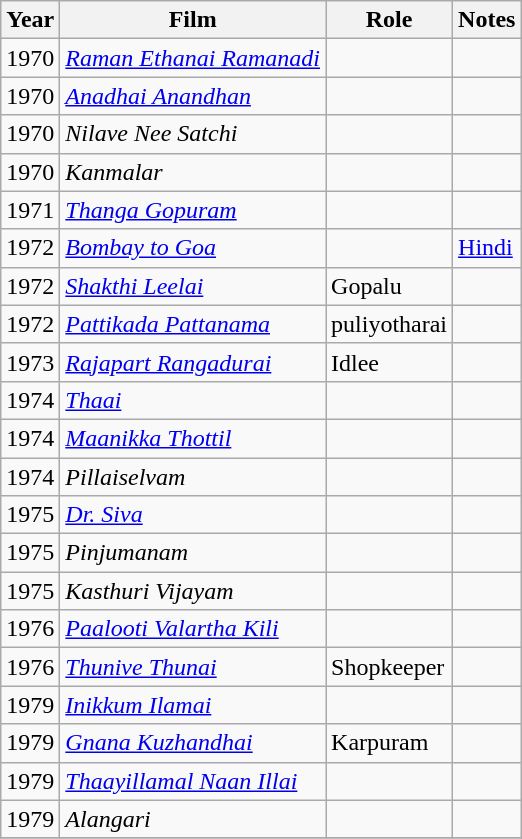<table class="wikitable">
<tr>
<th>Year</th>
<th>Film</th>
<th>Role</th>
<th>Notes</th>
</tr>
<tr>
<td>1970</td>
<td><em><a href='#'>Raman Ethanai Ramanadi</a></em></td>
<td></td>
<td></td>
</tr>
<tr>
<td>1970</td>
<td><em><a href='#'>Anadhai Anandhan</a></em></td>
<td></td>
<td></td>
</tr>
<tr>
<td>1970</td>
<td><em>Nilave Nee Satchi</em></td>
<td></td>
<td></td>
</tr>
<tr>
<td>1970</td>
<td><em>Kanmalar</em></td>
<td></td>
<td></td>
</tr>
<tr>
<td>1971</td>
<td><em><a href='#'>Thanga Gopuram</a></em></td>
<td></td>
<td></td>
</tr>
<tr>
<td>1972</td>
<td><em><a href='#'>Bombay to Goa</a></em></td>
<td></td>
<td><a href='#'>Hindi</a></td>
</tr>
<tr>
<td>1972</td>
<td><em><a href='#'>Shakthi Leelai</a></em></td>
<td>Gopalu</td>
<td></td>
</tr>
<tr>
<td>1972</td>
<td><em><a href='#'>Pattikada Pattanama</a></em></td>
<td>puliyotharai</td>
<td></td>
</tr>
<tr>
<td>1973</td>
<td><em><a href='#'>Rajapart Rangadurai</a></em></td>
<td>Idlee</td>
<td></td>
</tr>
<tr>
<td>1974</td>
<td><em><a href='#'>Thaai</a></em></td>
<td></td>
<td></td>
</tr>
<tr>
<td>1974</td>
<td><em><a href='#'>Maanikka Thottil</a></em></td>
<td></td>
<td></td>
</tr>
<tr>
<td>1974</td>
<td><em>Pillaiselvam</em></td>
<td></td>
<td></td>
</tr>
<tr>
<td>1975</td>
<td><em><a href='#'>Dr. Siva</a></em></td>
<td></td>
<td></td>
</tr>
<tr>
<td>1975</td>
<td><em>Pinjumanam</em></td>
<td></td>
<td></td>
</tr>
<tr>
<td>1975</td>
<td><em>Kasthuri Vijayam</em></td>
<td></td>
<td></td>
</tr>
<tr>
<td>1976</td>
<td><em><a href='#'>Paalooti Valartha Kili</a></em></td>
<td></td>
<td></td>
</tr>
<tr>
<td>1976</td>
<td><em><a href='#'>Thunive Thunai</a></em></td>
<td>Shopkeeper</td>
<td></td>
</tr>
<tr>
<td>1979</td>
<td><a href='#'><em>Inikkum Ilamai</em></a></td>
<td></td>
<td></td>
</tr>
<tr>
<td>1979</td>
<td><em><a href='#'>Gnana Kuzhandhai</a></em></td>
<td>Karpuram</td>
<td></td>
</tr>
<tr>
<td>1979</td>
<td><em><a href='#'>Thaayillamal Naan Illai</a></em></td>
<td></td>
<td></td>
</tr>
<tr>
<td>1979</td>
<td><em>Alangari</em></td>
<td></td>
<td></td>
</tr>
<tr>
</tr>
</table>
